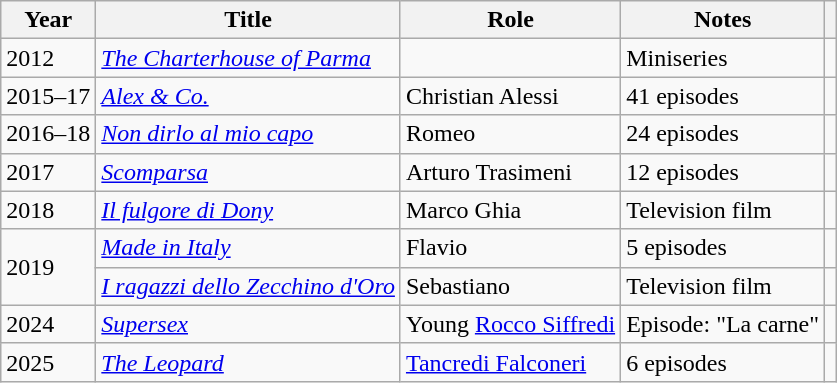<table class="wikitable sortable">
<tr>
<th>Year</th>
<th>Title</th>
<th>Role</th>
<th class="unsortable">Notes</th>
<th class="unsortable"></th>
</tr>
<tr>
<td>2012</td>
<td><a href='#'><em>The Charterhouse of Parma</em></a></td>
<td></td>
<td>Miniseries</td>
<td></td>
</tr>
<tr>
<td>2015–17</td>
<td><em><a href='#'>Alex & Co.</a></em></td>
<td>Christian Alessi</td>
<td>41 episodes</td>
<td></td>
</tr>
<tr>
<td>2016–18</td>
<td><em><a href='#'>Non dirlo al mio capo</a></em></td>
<td>Romeo</td>
<td>24 episodes</td>
<td></td>
</tr>
<tr>
<td>2017</td>
<td><a href='#'><em>Scomparsa</em></a></td>
<td>Arturo Trasimeni</td>
<td>12 episodes</td>
<td></td>
</tr>
<tr>
<td>2018</td>
<td><a href='#'><em>Il fulgore di Dony</em></a></td>
<td>Marco Ghia</td>
<td>Television film</td>
<td></td>
</tr>
<tr>
<td rowspan="2">2019</td>
<td><a href='#'><em>Made in Italy</em></a></td>
<td>Flavio</td>
<td>5 episodes</td>
<td></td>
</tr>
<tr>
<td><a href='#'><em>I ragazzi dello Zecchino d'Oro</em></a></td>
<td>Sebastiano</td>
<td>Television film</td>
<td></td>
</tr>
<tr>
<td>2024</td>
<td><em><a href='#'>Supersex</a></em></td>
<td>Young <a href='#'>Rocco Siffredi</a></td>
<td>Episode: "La carne"</td>
<td></td>
</tr>
<tr>
<td>2025</td>
<td><em><a href='#'>The Leopard</a></em></td>
<td><a href='#'>Tancredi Falconeri</a></td>
<td>6 episodes</td>
<td></td>
</tr>
</table>
